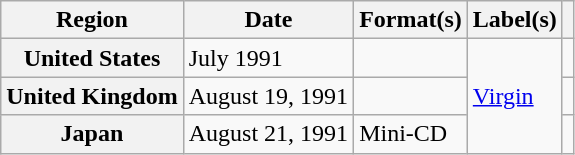<table class="wikitable plainrowheaders">
<tr>
<th scope="col">Region</th>
<th scope="col">Date</th>
<th scope="col">Format(s)</th>
<th scope="col">Label(s)</th>
<th scope="col"></th>
</tr>
<tr>
<th scope="row">United States</th>
<td>July 1991</td>
<td></td>
<td rowspan="3"><a href='#'>Virgin</a></td>
<td></td>
</tr>
<tr>
<th scope="row">United Kingdom</th>
<td>August 19, 1991</td>
<td></td>
<td></td>
</tr>
<tr>
<th scope="row">Japan</th>
<td>August 21, 1991</td>
<td>Mini-CD</td>
<td></td>
</tr>
</table>
